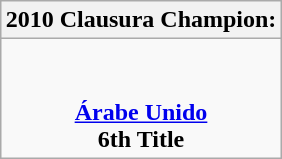<table class="wikitable" style="text-align: center; margin: 0 auto;">
<tr>
<th>2010 Clausura Champion:</th>
</tr>
<tr>
<td><br><br><strong><a href='#'>Árabe Unido</a></strong><br><strong>6th Title</strong></td>
</tr>
</table>
